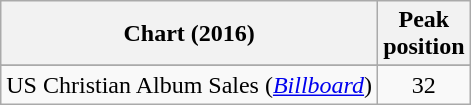<table class="wikitable sortable plainrowheaders" style="text-align:center">
<tr>
<th scope="col">Chart (2016)</th>
<th scope="col">Peak<br> position</th>
</tr>
<tr>
</tr>
<tr>
</tr>
<tr>
<td>US Christian Album Sales (<em><a href='#'>Billboard</a></em>)</td>
<td align="center">32</td>
</tr>
</table>
